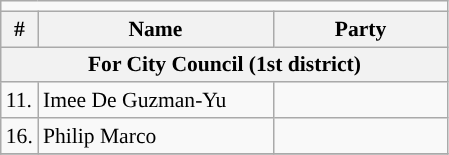<table class="wikitable" style="font-size:90%">
<tr>
<td colspan="5"></td>
</tr>
<tr>
<th>#</th>
<th width=150px>Name</th>
<th colspan=2 width=110px>Party</th>
</tr>
<tr>
<th colspan=5>For City Council (1st district)</th>
</tr>
<tr>
<td>11.</td>
<td>Imee De Guzman-Yu</td>
<td></td>
</tr>
<tr>
<td>16.</td>
<td>Philip Marco</td>
<td></td>
</tr>
<tr>
</tr>
</table>
